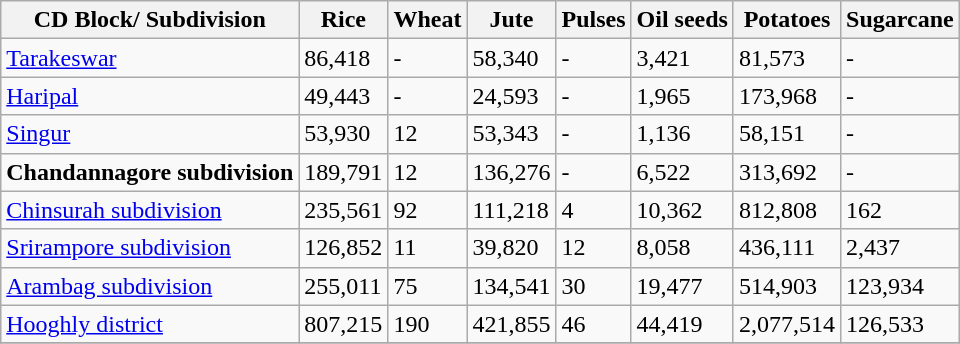<table class="wikitable sortable">
<tr>
<th>CD Block/ Subdivision</th>
<th>Rice</th>
<th>Wheat</th>
<th>Jute</th>
<th>Pulses</th>
<th>Oil seeds</th>
<th>Potatoes</th>
<th>Sugarcane</th>
</tr>
<tr>
<td><a href='#'>Tarakeswar</a></td>
<td>86,418</td>
<td>-</td>
<td>58,340</td>
<td>-</td>
<td>3,421</td>
<td>81,573</td>
<td>-</td>
</tr>
<tr>
<td><a href='#'>Haripal</a></td>
<td>49,443</td>
<td>-</td>
<td>24,593</td>
<td>-</td>
<td>1,965</td>
<td>173,968</td>
<td>-</td>
</tr>
<tr>
<td><a href='#'>Singur</a></td>
<td>53,930</td>
<td>12</td>
<td>53,343</td>
<td>-</td>
<td>1,136</td>
<td>58,151</td>
<td>-</td>
</tr>
<tr>
<td><strong>Chandannagore subdivision</strong></td>
<td>189,791</td>
<td>12</td>
<td>136,276</td>
<td>-</td>
<td>6,522</td>
<td>313,692</td>
<td>-</td>
</tr>
<tr>
<td><a href='#'>Chinsurah subdivision</a></td>
<td>235,561</td>
<td>92</td>
<td>111,218</td>
<td>4</td>
<td>10,362</td>
<td>812,808</td>
<td>162</td>
</tr>
<tr>
<td><a href='#'>Srirampore subdivision</a></td>
<td>126,852</td>
<td>11</td>
<td>39,820</td>
<td>12</td>
<td>8,058</td>
<td>436,111</td>
<td>2,437</td>
</tr>
<tr>
<td><a href='#'>Arambag subdivision</a></td>
<td>255,011</td>
<td>75</td>
<td>134,541</td>
<td>30</td>
<td>19,477</td>
<td>514,903</td>
<td>123,934</td>
</tr>
<tr>
<td><a href='#'>Hooghly district</a></td>
<td>807,215</td>
<td>190</td>
<td>421,855</td>
<td>46</td>
<td>44,419</td>
<td>2,077,514</td>
<td>126,533</td>
</tr>
<tr>
</tr>
</table>
